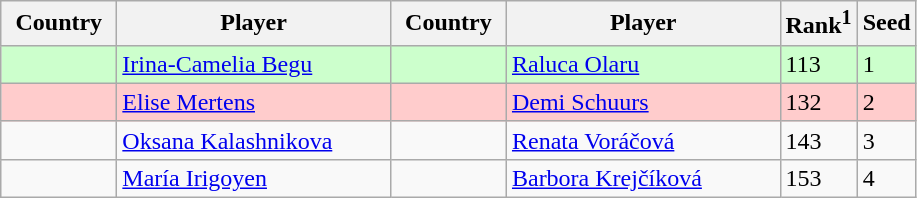<table class="sortable wikitable">
<tr>
<th width="70">Country</th>
<th width="175">Player</th>
<th width="70">Country</th>
<th width="175">Player</th>
<th>Rank<sup>1</sup></th>
<th>Seed</th>
</tr>
<tr style="background:#cfc;">
<td></td>
<td><a href='#'>Irina-Camelia Begu</a></td>
<td></td>
<td><a href='#'>Raluca Olaru</a></td>
<td>113</td>
<td>1</td>
</tr>
<tr style="background:#fcc;">
<td></td>
<td><a href='#'>Elise Mertens</a></td>
<td></td>
<td><a href='#'>Demi Schuurs</a></td>
<td>132</td>
<td>2</td>
</tr>
<tr>
<td></td>
<td><a href='#'>Oksana Kalashnikova</a></td>
<td></td>
<td><a href='#'>Renata Voráčová</a></td>
<td>143</td>
<td>3</td>
</tr>
<tr>
<td></td>
<td><a href='#'>María Irigoyen</a></td>
<td></td>
<td><a href='#'>Barbora Krejčíková</a></td>
<td>153</td>
<td>4</td>
</tr>
</table>
